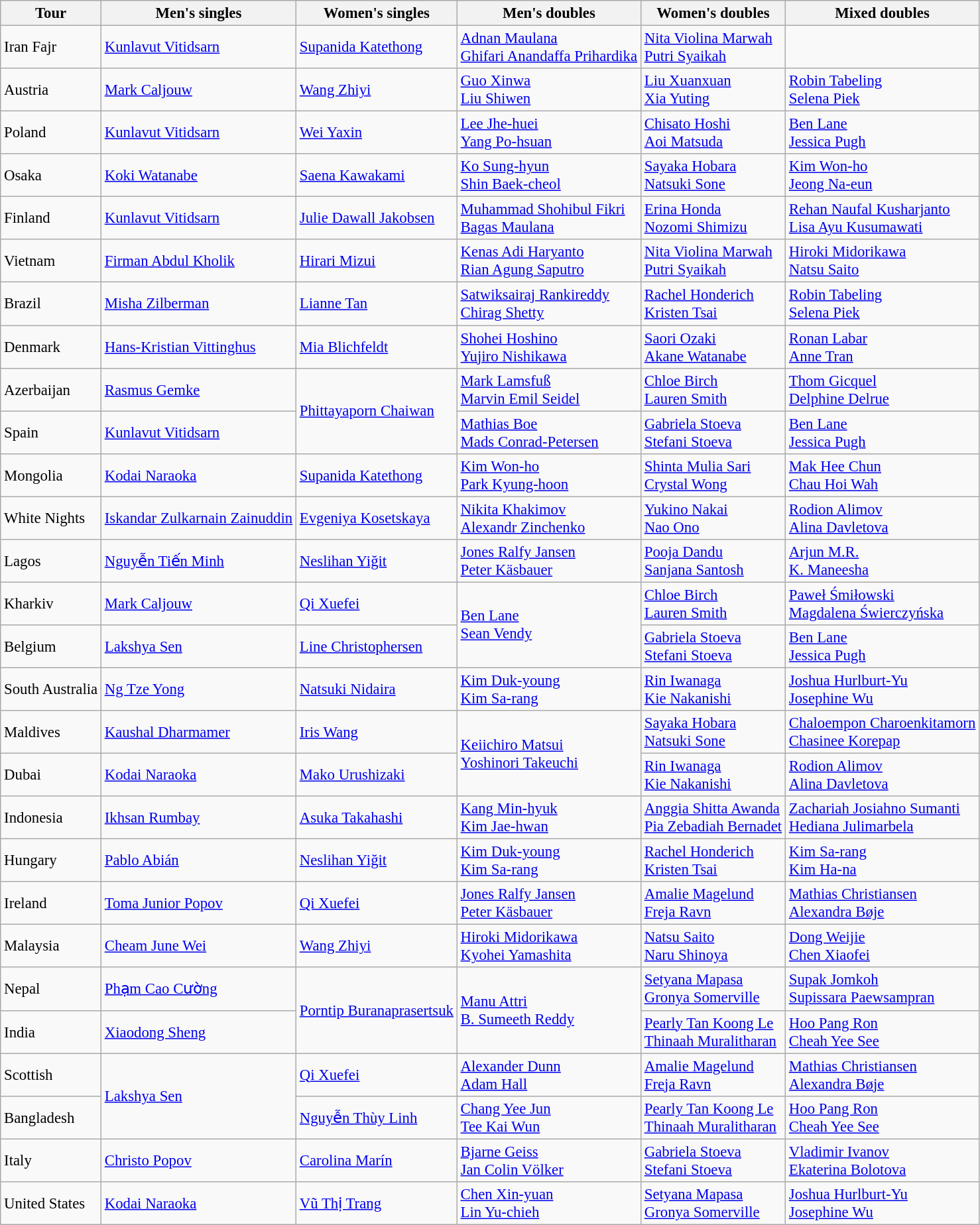<table class="wikitable" style="font-size:95%">
<tr>
<th>Tour</th>
<th>Men's singles</th>
<th>Women's singles</th>
<th>Men's doubles</th>
<th>Women's doubles</th>
<th>Mixed doubles</th>
</tr>
<tr>
<td> Iran Fajr</td>
<td> <a href='#'>Kunlavut Vitidsarn</a></td>
<td> <a href='#'>Supanida Katethong</a></td>
<td> <a href='#'>Adnan Maulana</a><br> <a href='#'>Ghifari Anandaffa Prihardika</a></td>
<td> <a href='#'>Nita Violina Marwah</a><br> <a href='#'>Putri Syaikah</a></td>
<td></td>
</tr>
<tr>
<td> Austria</td>
<td> <a href='#'>Mark Caljouw</a></td>
<td> <a href='#'>Wang Zhiyi</a></td>
<td> <a href='#'>Guo Xinwa</a><br> <a href='#'>Liu Shiwen</a></td>
<td> <a href='#'>Liu Xuanxuan</a><br> <a href='#'>Xia Yuting</a></td>
<td> <a href='#'>Robin Tabeling</a><br> <a href='#'>Selena Piek</a></td>
</tr>
<tr>
<td> Poland</td>
<td> <a href='#'>Kunlavut Vitidsarn</a></td>
<td> <a href='#'>Wei Yaxin</a></td>
<td> <a href='#'>Lee Jhe-huei</a><br> <a href='#'>Yang Po-hsuan</a></td>
<td> <a href='#'>Chisato Hoshi</a><br> <a href='#'>Aoi Matsuda</a></td>
<td> <a href='#'>Ben Lane</a><br> <a href='#'>Jessica Pugh</a></td>
</tr>
<tr>
<td> Osaka</td>
<td> <a href='#'>Koki Watanabe</a></td>
<td> <a href='#'>Saena Kawakami</a></td>
<td> <a href='#'>Ko Sung-hyun</a><br> <a href='#'>Shin Baek-cheol</a></td>
<td> <a href='#'>Sayaka Hobara</a><br> <a href='#'>Natsuki Sone</a></td>
<td> <a href='#'>Kim Won-ho</a><br> <a href='#'>Jeong Na-eun</a></td>
</tr>
<tr>
<td> Finland</td>
<td> <a href='#'>Kunlavut Vitidsarn</a></td>
<td> <a href='#'>Julie Dawall Jakobsen</a></td>
<td> <a href='#'>Muhammad Shohibul Fikri</a><br> <a href='#'>Bagas Maulana</a></td>
<td> <a href='#'>Erina Honda</a><br> <a href='#'>Nozomi Shimizu</a></td>
<td> <a href='#'>Rehan Naufal Kusharjanto</a><br> <a href='#'>Lisa Ayu Kusumawati</a></td>
</tr>
<tr>
<td> Vietnam</td>
<td> <a href='#'>Firman Abdul Kholik</a></td>
<td> <a href='#'>Hirari Mizui</a></td>
<td> <a href='#'>Kenas Adi Haryanto</a><br> <a href='#'>Rian Agung Saputro</a></td>
<td> <a href='#'>Nita Violina Marwah</a><br> <a href='#'>Putri Syaikah</a></td>
<td> <a href='#'>Hiroki Midorikawa</a><br> <a href='#'>Natsu Saito</a></td>
</tr>
<tr>
<td> Brazil</td>
<td> <a href='#'>Misha Zilberman</a></td>
<td> <a href='#'>Lianne Tan</a></td>
<td> <a href='#'>Satwiksairaj Rankireddy</a><br> <a href='#'>Chirag Shetty</a></td>
<td> <a href='#'>Rachel Honderich</a><br> <a href='#'>Kristen Tsai</a></td>
<td> <a href='#'>Robin Tabeling</a><br> <a href='#'>Selena Piek</a></td>
</tr>
<tr>
<td> Denmark</td>
<td>  <a href='#'>Hans-Kristian Vittinghus</a></td>
<td>  <a href='#'>Mia Blichfeldt</a></td>
<td> <a href='#'>Shohei Hoshino</a><br> <a href='#'>Yujiro Nishikawa</a></td>
<td> <a href='#'>Saori Ozaki</a><br> <a href='#'>Akane Watanabe</a></td>
<td> <a href='#'>Ronan Labar</a><br> <a href='#'>Anne Tran</a></td>
</tr>
<tr>
<td> Azerbaijan</td>
<td> <a href='#'>Rasmus Gemke</a></td>
<td rowspan="2"> <a href='#'>Phittayaporn Chaiwan</a></td>
<td> <a href='#'>Mark Lamsfuß</a><br> <a href='#'>Marvin Emil Seidel</a></td>
<td> <a href='#'>Chloe Birch</a><br> <a href='#'>Lauren Smith</a></td>
<td> <a href='#'>Thom Gicquel</a><br> <a href='#'>Delphine Delrue</a></td>
</tr>
<tr>
<td> Spain</td>
<td> <a href='#'>Kunlavut Vitidsarn</a></td>
<td> <a href='#'>Mathias Boe</a><br> <a href='#'>Mads Conrad-Petersen</a></td>
<td> <a href='#'>Gabriela Stoeva</a><br> <a href='#'>Stefani Stoeva</a></td>
<td> <a href='#'>Ben Lane</a><br> <a href='#'>Jessica Pugh</a></td>
</tr>
<tr>
<td> Mongolia</td>
<td> <a href='#'>Kodai Naraoka</a></td>
<td> <a href='#'>Supanida Katethong</a></td>
<td> <a href='#'>Kim Won-ho</a><br> <a href='#'>Park Kyung-hoon</a></td>
<td> <a href='#'>Shinta Mulia Sari</a><br> <a href='#'>Crystal Wong</a></td>
<td> <a href='#'>Mak Hee Chun</a><br> <a href='#'>Chau Hoi Wah</a></td>
</tr>
<tr>
<td> White Nights</td>
<td> <a href='#'>Iskandar Zulkarnain Zainuddin</a></td>
<td> <a href='#'>Evgeniya Kosetskaya</a></td>
<td> <a href='#'>Nikita Khakimov</a><br> <a href='#'>Alexandr Zinchenko</a></td>
<td> <a href='#'>Yukino Nakai</a><br> <a href='#'>Nao Ono</a></td>
<td> <a href='#'>Rodion Alimov</a><br> <a href='#'>Alina Davletova</a></td>
</tr>
<tr>
<td> Lagos</td>
<td> <a href='#'>Nguyễn Tiến Minh</a></td>
<td> <a href='#'>Neslihan Yiğit</a></td>
<td> <a href='#'>Jones Ralfy Jansen</a><br> <a href='#'>Peter Käsbauer</a></td>
<td> <a href='#'>Pooja Dandu</a><br> <a href='#'>Sanjana Santosh</a></td>
<td> <a href='#'>Arjun M.R.</a><br> <a href='#'>K. Maneesha</a></td>
</tr>
<tr>
<td> Kharkiv</td>
<td> <a href='#'>Mark Caljouw</a></td>
<td> <a href='#'>Qi Xuefei</a></td>
<td rowspan=2> <a href='#'>Ben Lane</a><br> <a href='#'>Sean Vendy</a></td>
<td> <a href='#'>Chloe Birch</a><br> <a href='#'>Lauren Smith</a></td>
<td> <a href='#'>Paweł Śmiłowski</a><br> <a href='#'>Magdalena Świerczyńska</a></td>
</tr>
<tr>
<td> Belgium</td>
<td> <a href='#'>Lakshya Sen</a></td>
<td> <a href='#'>Line Christophersen</a></td>
<td> <a href='#'>Gabriela Stoeva</a><br> <a href='#'>Stefani Stoeva</a></td>
<td> <a href='#'>Ben Lane</a><br> <a href='#'>Jessica Pugh</a></td>
</tr>
<tr>
<td> South Australia</td>
<td> <a href='#'>Ng Tze Yong</a></td>
<td> <a href='#'>Natsuki Nidaira</a></td>
<td> <a href='#'>Kim Duk-young</a><br> <a href='#'>Kim Sa-rang</a></td>
<td> <a href='#'>Rin Iwanaga</a><br> <a href='#'>Kie Nakanishi</a></td>
<td> <a href='#'>Joshua Hurlburt-Yu</a><br> <a href='#'>Josephine Wu</a></td>
</tr>
<tr>
<td> Maldives</td>
<td> <a href='#'>Kaushal Dharmamer</a></td>
<td> <a href='#'>Iris Wang</a></td>
<td rowspan=2> <a href='#'>Keiichiro Matsui</a><br> <a href='#'>Yoshinori Takeuchi</a></td>
<td> <a href='#'>Sayaka Hobara</a><br> <a href='#'>Natsuki Sone</a></td>
<td> <a href='#'>Chaloempon Charoenkitamorn</a><br> <a href='#'>Chasinee Korepap</a></td>
</tr>
<tr>
<td> Dubai</td>
<td> <a href='#'>Kodai Naraoka</a></td>
<td> <a href='#'>Mako Urushizaki</a></td>
<td> <a href='#'>Rin Iwanaga</a><br> <a href='#'>Kie Nakanishi</a></td>
<td> <a href='#'>Rodion Alimov</a><br> <a href='#'>Alina Davletova</a></td>
</tr>
<tr>
<td> Indonesia</td>
<td> <a href='#'>Ikhsan Rumbay</a></td>
<td> <a href='#'>Asuka Takahashi</a></td>
<td> <a href='#'>Kang Min-hyuk</a><br> <a href='#'>Kim Jae-hwan</a></td>
<td> <a href='#'>Anggia Shitta Awanda</a><br> <a href='#'>Pia Zebadiah Bernadet</a></td>
<td> <a href='#'>Zachariah Josiahno Sumanti</a><br> <a href='#'>Hediana Julimarbela</a></td>
</tr>
<tr>
<td> Hungary</td>
<td> <a href='#'>Pablo Abián</a></td>
<td> <a href='#'>Neslihan Yiğit</a></td>
<td> <a href='#'>Kim Duk-young</a><br> <a href='#'>Kim Sa-rang</a></td>
<td> <a href='#'>Rachel Honderich</a><br> <a href='#'>Kristen Tsai</a></td>
<td> <a href='#'>Kim Sa-rang</a><br> <a href='#'>Kim Ha-na</a></td>
</tr>
<tr>
<td> Ireland</td>
<td> <a href='#'>Toma Junior Popov</a></td>
<td> <a href='#'>Qi Xuefei</a></td>
<td> <a href='#'>Jones Ralfy Jansen</a><br> <a href='#'>Peter Käsbauer</a></td>
<td> <a href='#'>Amalie Magelund</a><br> <a href='#'>Freja Ravn</a></td>
<td> <a href='#'>Mathias Christiansen</a><br> <a href='#'>Alexandra Bøje</a></td>
</tr>
<tr>
<td> Malaysia</td>
<td> <a href='#'>Cheam June Wei</a></td>
<td> <a href='#'>Wang Zhiyi</a></td>
<td> <a href='#'>Hiroki Midorikawa</a><br> <a href='#'>Kyohei Yamashita</a></td>
<td> <a href='#'>Natsu Saito</a><br> <a href='#'>Naru Shinoya</a></td>
<td> <a href='#'>Dong Weijie</a><br> <a href='#'>Chen Xiaofei</a></td>
</tr>
<tr>
<td> Nepal</td>
<td> <a href='#'>Phạm Cao Cường</a></td>
<td rowspan=2> <a href='#'>Porntip Buranaprasertsuk</a></td>
<td rowspan=2> <a href='#'>Manu Attri</a><br> <a href='#'>B. Sumeeth Reddy</a></td>
<td> <a href='#'>Setyana Mapasa</a><br> <a href='#'>Gronya Somerville</a></td>
<td> <a href='#'>Supak Jomkoh</a><br> <a href='#'>Supissara Paewsampran</a></td>
</tr>
<tr>
<td> India</td>
<td> <a href='#'>Xiaodong Sheng</a></td>
<td> <a href='#'>Pearly Tan Koong Le</a><br> <a href='#'>Thinaah Muralitharan</a></td>
<td> <a href='#'>Hoo Pang Ron</a><br> <a href='#'>Cheah Yee See</a></td>
</tr>
<tr>
<td> Scottish</td>
<td rowspan=2> <a href='#'>Lakshya Sen</a></td>
<td> <a href='#'>Qi Xuefei</a></td>
<td> <a href='#'>Alexander Dunn</a><br>  <a href='#'>Adam Hall</a></td>
<td> <a href='#'>Amalie Magelund</a><br> <a href='#'>Freja Ravn</a></td>
<td> <a href='#'>Mathias Christiansen</a><br> <a href='#'>Alexandra Bøje</a></td>
</tr>
<tr>
<td> Bangladesh</td>
<td> <a href='#'>Nguyễn Thùy Linh</a></td>
<td> <a href='#'>Chang Yee Jun</a> <br> <a href='#'>Tee Kai Wun</a></td>
<td> <a href='#'>Pearly Tan Koong Le</a><br> <a href='#'>Thinaah Muralitharan</a></td>
<td> <a href='#'>Hoo Pang Ron</a><br> <a href='#'>Cheah Yee See</a></td>
</tr>
<tr>
<td> Italy</td>
<td> <a href='#'>Christo Popov</a></td>
<td> <a href='#'>Carolina Marín</a></td>
<td> <a href='#'>Bjarne Geiss</a><br> <a href='#'>Jan Colin Völker</a></td>
<td> <a href='#'>Gabriela Stoeva</a><br> <a href='#'>Stefani Stoeva</a></td>
<td> <a href='#'>Vladimir Ivanov</a><br> <a href='#'>Ekaterina Bolotova</a></td>
</tr>
<tr>
<td> United States</td>
<td> <a href='#'>Kodai Naraoka</a></td>
<td> <a href='#'>Vũ Thị Trang</a></td>
<td> <a href='#'>Chen Xin-yuan</a><br> <a href='#'>Lin Yu-chieh</a></td>
<td> <a href='#'>Setyana Mapasa</a><br> <a href='#'>Gronya Somerville</a></td>
<td> <a href='#'>Joshua Hurlburt-Yu</a><br> <a href='#'>Josephine Wu</a></td>
</tr>
</table>
